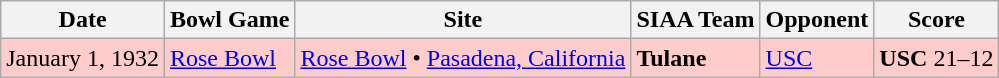<table class="wikitable">
<tr>
<th>Date</th>
<th>Bowl Game</th>
<th>Site</th>
<th>SIAA Team</th>
<th>Opponent</th>
<th>Score</th>
</tr>
<tr bgcolor=ffcccc>
<td>January 1, 1932</td>
<td><a href='#'>Rose Bowl</a></td>
<td><a href='#'>Rose Bowl</a> • <a href='#'>Pasadena, California</a></td>
<td><strong>Tulane</strong></td>
<td><a href='#'>USC</a></td>
<td><strong>USC</strong> 21–12</td>
</tr>
</table>
